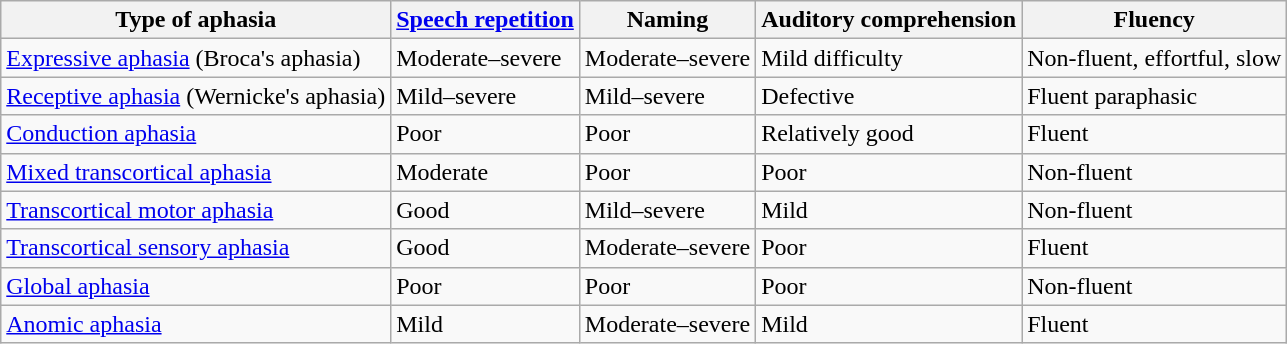<table class="wikitable sortable">
<tr>
<th>Type of aphasia</th>
<th><a href='#'>Speech repetition</a></th>
<th>Naming</th>
<th>Auditory comprehension</th>
<th>Fluency</th>
</tr>
<tr>
<td><a href='#'>Expressive aphasia</a> (Broca's aphasia)</td>
<td>Moderate–severe</td>
<td>Moderate–severe</td>
<td>Mild difficulty</td>
<td>Non-fluent, effortful, slow</td>
</tr>
<tr>
<td><a href='#'>Receptive aphasia</a> (Wernicke's aphasia)</td>
<td>Mild–severe</td>
<td>Mild–severe</td>
<td>Defective</td>
<td>Fluent paraphasic</td>
</tr>
<tr>
<td><a href='#'>Conduction aphasia</a></td>
<td>Poor</td>
<td>Poor</td>
<td>Relatively good</td>
<td>Fluent</td>
</tr>
<tr>
<td><a href='#'>Mixed transcortical aphasia</a></td>
<td>Moderate</td>
<td>Poor</td>
<td>Poor</td>
<td>Non-fluent</td>
</tr>
<tr>
<td><a href='#'>Transcortical motor aphasia</a></td>
<td>Good</td>
<td>Mild–severe</td>
<td>Mild</td>
<td>Non-fluent</td>
</tr>
<tr>
<td><a href='#'>Transcortical sensory aphasia</a></td>
<td>Good</td>
<td>Moderate–severe</td>
<td>Poor</td>
<td>Fluent</td>
</tr>
<tr>
<td><a href='#'>Global aphasia</a></td>
<td>Poor</td>
<td>Poor</td>
<td>Poor</td>
<td>Non-fluent</td>
</tr>
<tr>
<td><a href='#'>Anomic aphasia</a></td>
<td>Mild</td>
<td>Moderate–severe</td>
<td>Mild</td>
<td>Fluent</td>
</tr>
</table>
